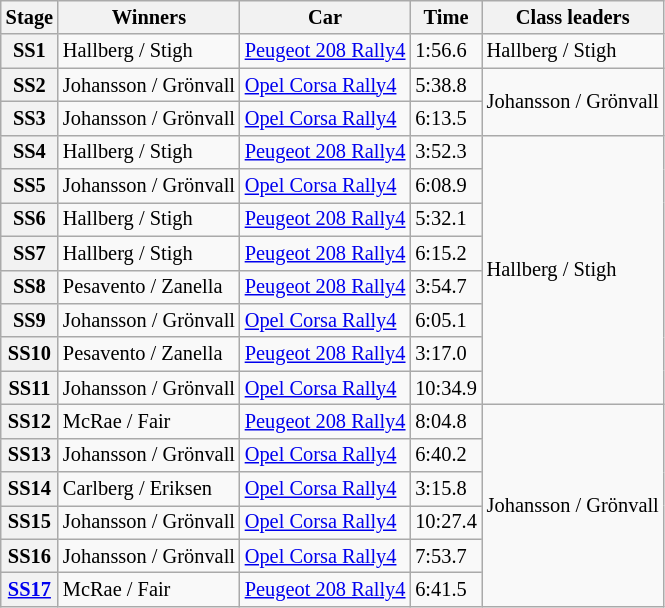<table class="wikitable" style="font-size:85%">
<tr>
<th>Stage</th>
<th>Winners</th>
<th>Car</th>
<th>Time</th>
<th>Class leaders</th>
</tr>
<tr>
<th>SS1</th>
<td>Hallberg / Stigh</td>
<td><a href='#'>Peugeot 208 Rally4</a></td>
<td>1:56.6</td>
<td>Hallberg / Stigh</td>
</tr>
<tr>
<th>SS2</th>
<td>Johansson / Grönvall</td>
<td><a href='#'>Opel Corsa Rally4</a></td>
<td>5:38.8</td>
<td rowspan="2">Johansson / Grönvall</td>
</tr>
<tr>
<th>SS3</th>
<td>Johansson / Grönvall</td>
<td><a href='#'>Opel Corsa Rally4</a></td>
<td>6:13.5</td>
</tr>
<tr>
<th>SS4</th>
<td>Hallberg / Stigh</td>
<td><a href='#'>Peugeot 208 Rally4</a></td>
<td>3:52.3</td>
<td rowspan="8">Hallberg / Stigh</td>
</tr>
<tr>
<th>SS5</th>
<td>Johansson / Grönvall</td>
<td><a href='#'>Opel Corsa Rally4</a></td>
<td>6:08.9</td>
</tr>
<tr>
<th>SS6</th>
<td>Hallberg / Stigh</td>
<td><a href='#'>Peugeot 208 Rally4</a></td>
<td>5:32.1</td>
</tr>
<tr>
<th>SS7</th>
<td>Hallberg / Stigh</td>
<td><a href='#'>Peugeot 208 Rally4</a></td>
<td>6:15.2</td>
</tr>
<tr>
<th>SS8</th>
<td>Pesavento / Zanella</td>
<td><a href='#'>Peugeot 208 Rally4</a></td>
<td>3:54.7</td>
</tr>
<tr>
<th>SS9</th>
<td>Johansson / Grönvall</td>
<td><a href='#'>Opel Corsa Rally4</a></td>
<td>6:05.1</td>
</tr>
<tr>
<th>SS10</th>
<td>Pesavento / Zanella</td>
<td><a href='#'>Peugeot 208 Rally4</a></td>
<td>3:17.0</td>
</tr>
<tr>
<th>SS11</th>
<td>Johansson / Grönvall</td>
<td><a href='#'>Opel Corsa Rally4</a></td>
<td>10:34.9</td>
</tr>
<tr>
<th>SS12</th>
<td>McRae / Fair</td>
<td><a href='#'>Peugeot 208 Rally4</a></td>
<td>8:04.8</td>
<td rowspan="6">Johansson / Grönvall</td>
</tr>
<tr>
<th>SS13</th>
<td>Johansson / Grönvall</td>
<td><a href='#'>Opel Corsa Rally4</a></td>
<td>6:40.2</td>
</tr>
<tr>
<th>SS14</th>
<td>Carlberg / Eriksen</td>
<td><a href='#'>Opel Corsa Rally4</a></td>
<td>3:15.8</td>
</tr>
<tr>
<th>SS15</th>
<td>Johansson / Grönvall</td>
<td><a href='#'>Opel Corsa Rally4</a></td>
<td>10:27.4</td>
</tr>
<tr>
<th>SS16</th>
<td>Johansson / Grönvall</td>
<td><a href='#'>Opel Corsa Rally4</a></td>
<td>7:53.7</td>
</tr>
<tr>
<th><a href='#'>SS17</a></th>
<td>McRae / Fair</td>
<td><a href='#'>Peugeot 208 Rally4</a></td>
<td>6:41.5</td>
</tr>
</table>
